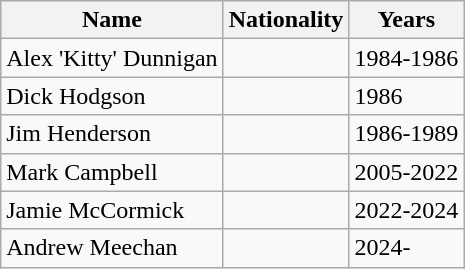<table class="wikitable" style="text-align: center">
<tr>
<th>Name</th>
<th>Nationality</th>
<th>Years</th>
</tr>
<tr>
<td align=left>Alex 'Kitty' Dunnigan</td>
<td></td>
<td align=left>1984-1986</td>
</tr>
<tr>
<td align=left>Dick Hodgson</td>
<td></td>
<td align=left>1986</td>
</tr>
<tr>
<td align=left>Jim Henderson</td>
<td></td>
<td align=left>1986-1989</td>
</tr>
<tr>
<td align=left>Mark Campbell</td>
<td></td>
<td align=left>2005-2022</td>
</tr>
<tr>
<td align=left>Jamie McCormick</td>
<td></td>
<td align=left>2022-2024</td>
</tr>
<tr>
<td align=left>Andrew Meechan</td>
<td></td>
<td align=left>2024-</td>
</tr>
</table>
